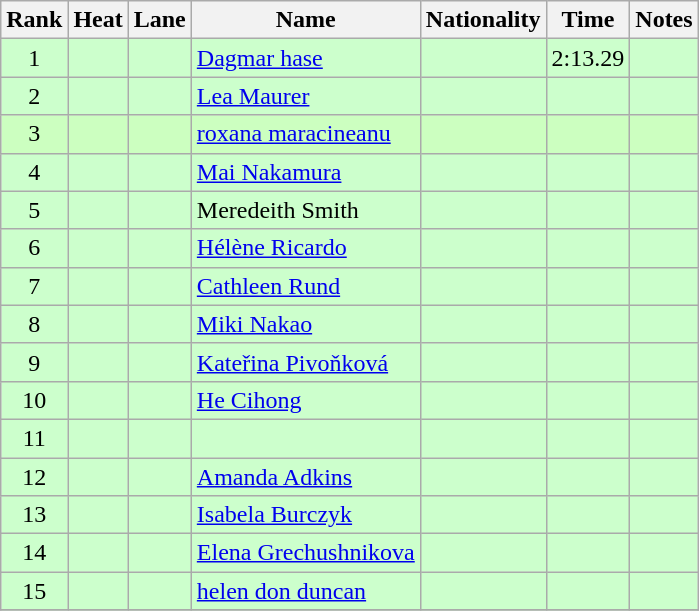<table class="wikitable sortable" style="text-align:center">
<tr>
<th>Rank</th>
<th>Heat</th>
<th>Lane</th>
<th>Name</th>
<th>Nationality</th>
<th>Time</th>
<th>Notes</th>
</tr>
<tr bgcolor=ccffcc>
<td>1</td>
<td></td>
<td></td>
<td align=left><a href='#'>Dagmar hase</a></td>
<td align=left></td>
<td>2:13.29</td>
<td></td>
</tr>
<tr bgcolor=ccffcc>
<td>2</td>
<td></td>
<td></td>
<td align=left><a href='#'>Lea Maurer</a></td>
<td align=left></td>
<td></td>
<td></td>
</tr>
<tr bgcolor=ccffc>
<td>3</td>
<td></td>
<td></td>
<td align=left><a href='#'>roxana maracineanu</a></td>
<td align=left></td>
<td></td>
<td></td>
</tr>
<tr bgcolor=ccffcc>
<td>4</td>
<td></td>
<td></td>
<td align=left><a href='#'>Mai Nakamura</a></td>
<td align=left></td>
<td></td>
<td></td>
</tr>
<tr bgcolor=ccffcc>
<td>5</td>
<td></td>
<td></td>
<td align=left>Meredeith Smith</td>
<td align=left></td>
<td></td>
<td></td>
</tr>
<tr bgcolor=ccffcc>
<td>6</td>
<td></td>
<td></td>
<td align=left><a href='#'>Hélène Ricardo</a></td>
<td align=left></td>
<td></td>
<td></td>
</tr>
<tr bgcolor=ccffcc>
<td>7</td>
<td></td>
<td></td>
<td align=left><a href='#'>Cathleen Rund</a></td>
<td align=left></td>
<td></td>
<td></td>
</tr>
<tr bgcolor=ccffcc>
<td>8</td>
<td></td>
<td></td>
<td align=left><a href='#'>Miki Nakao</a></td>
<td align=left></td>
<td></td>
<td></td>
</tr>
<tr bgcolor=ccffcc>
<td>9</td>
<td></td>
<td></td>
<td align=left><a href='#'>Kateřina Pivoňková</a></td>
<td align=left></td>
<td></td>
<td></td>
</tr>
<tr bgcolor=ccffcc>
<td>10</td>
<td></td>
<td></td>
<td align=left><a href='#'>He Cihong</a></td>
<td align=left></td>
<td></td>
<td></td>
</tr>
<tr bgcolor=ccffcc>
<td>11</td>
<td></td>
<td></td>
<td align=left></td>
<td align=left></td>
<td></td>
<td></td>
</tr>
<tr bgcolor=ccffcc>
<td>12</td>
<td></td>
<td></td>
<td align=left><a href='#'>Amanda Adkins</a></td>
<td align=left></td>
<td></td>
<td></td>
</tr>
<tr bgcolor=ccffcc>
<td>13</td>
<td></td>
<td></td>
<td align=left><a href='#'>Isabela Burczyk</a></td>
<td align=left></td>
<td></td>
<td></td>
</tr>
<tr bgcolor=ccffcc>
<td>14</td>
<td></td>
<td></td>
<td align=left><a href='#'>Elena Grechushnikova</a></td>
<td align=left></td>
<td></td>
<td></td>
</tr>
<tr bgcolor=ccffcc>
<td>15</td>
<td></td>
<td></td>
<td align=left><a href='#'>helen don duncan</a></td>
<td align=left></td>
<td></td>
<td></td>
</tr>
<tr bgcolor=ccffcc>
</tr>
</table>
